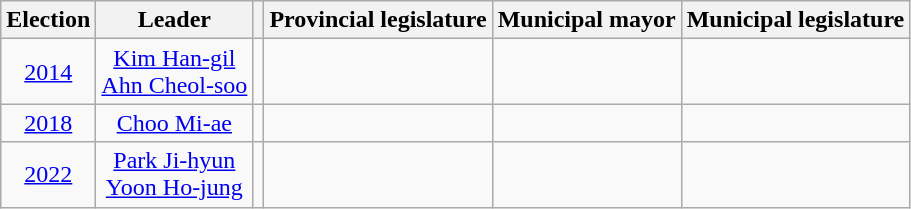<table class="wikitable" style="text-align:center">
<tr>
<th>Election</th>
<th>Leader</th>
<th></th>
<th>Provincial legislature</th>
<th>Municipal mayor</th>
<th>Municipal legislature</th>
</tr>
<tr>
<td><a href='#'>2014</a></td>
<td><a href='#'>Kim Han-gil</a><br><a href='#'>Ahn Cheol-soo</a></td>
<td></td>
<td></td>
<td></td>
<td></td>
</tr>
<tr>
<td><a href='#'>2018</a></td>
<td><a href='#'>Choo Mi-ae</a></td>
<td></td>
<td></td>
<td></td>
<td></td>
</tr>
<tr>
<td><a href='#'>2022</a></td>
<td><a href='#'>Park Ji-hyun</a><br><a href='#'>Yoon Ho-jung</a></td>
<td></td>
<td></td>
<td></td>
<td></td>
</tr>
</table>
